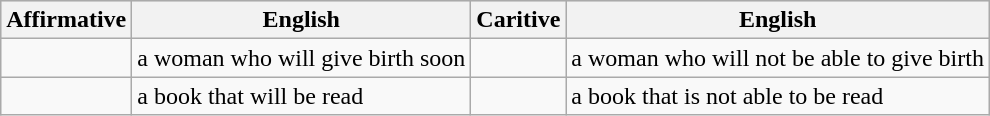<table class="wikitable">
<tr style="background:#dfdfdf;" |>
<th>Affirmative</th>
<th>English</th>
<th>Caritive</th>
<th>English</th>
</tr>
<tr>
<td></td>
<td>a woman who will give birth soon</td>
<td></td>
<td>a woman who will not be able to give birth</td>
</tr>
<tr>
<td></td>
<td>a book that will be read</td>
<td></td>
<td>a book that is not able to be read</td>
</tr>
</table>
